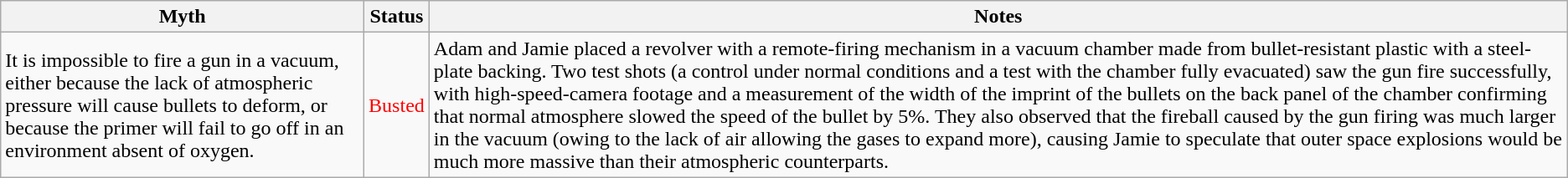<table class="wikitable plainrowheaders">
<tr>
<th scope"col">Myth</th>
<th scope"col">Status</th>
<th scope"col">Notes</th>
</tr>
<tr>
<td scope"row">It is impossible to fire a gun in a vacuum, either because the lack of atmospheric pressure will cause bullets to deform, or because the primer will fail to go off in an environment absent of oxygen.</td>
<td style="color:red">Busted</td>
<td>Adam and Jamie placed a revolver with a remote-firing mechanism in a vacuum chamber made from bullet-resistant plastic with a steel-plate backing. Two test shots (a control under normal conditions and a test with the chamber fully evacuated) saw the gun fire successfully, with high-speed-camera footage and a measurement of the width of the imprint of the bullets on the back panel of the chamber confirming that normal atmosphere slowed the speed of the bullet by 5%. They also observed that the fireball caused by the gun firing was much larger in the vacuum (owing to the lack of air allowing the gases to expand more), causing Jamie to speculate that outer space explosions would be much more massive than their atmospheric counterparts.</td>
</tr>
</table>
